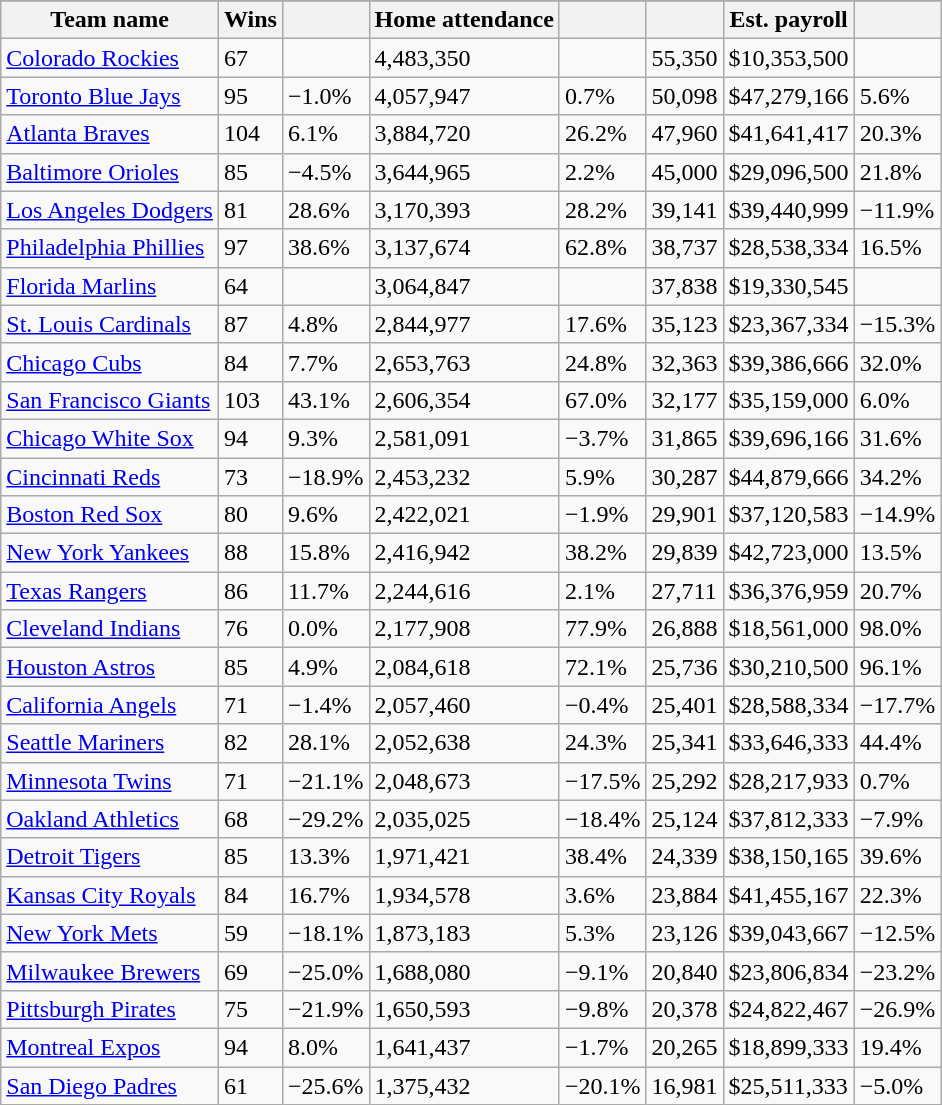<table class="wikitable sortable">
<tr style="text-align:center; font-size:larger;">
</tr>
<tr>
<th>Team name</th>
<th>Wins</th>
<th></th>
<th>Home attendance</th>
<th></th>
<th></th>
<th>Est. payroll</th>
<th></th>
</tr>
<tr>
<td><a href='#'>Colorado Rockies</a></td>
<td>67</td>
<td></td>
<td>4,483,350</td>
<td></td>
<td>55,350</td>
<td>$10,353,500</td>
<td></td>
</tr>
<tr>
<td><a href='#'>Toronto Blue Jays</a></td>
<td>95</td>
<td>−1.0%</td>
<td>4,057,947</td>
<td>0.7%</td>
<td>50,098</td>
<td>$47,279,166</td>
<td>5.6%</td>
</tr>
<tr>
<td><a href='#'>Atlanta Braves</a></td>
<td>104</td>
<td>6.1%</td>
<td>3,884,720</td>
<td>26.2%</td>
<td>47,960</td>
<td>$41,641,417</td>
<td>20.3%</td>
</tr>
<tr>
<td><a href='#'>Baltimore Orioles</a></td>
<td>85</td>
<td>−4.5%</td>
<td>3,644,965</td>
<td>2.2%</td>
<td>45,000</td>
<td>$29,096,500</td>
<td>21.8%</td>
</tr>
<tr>
<td><a href='#'>Los Angeles Dodgers</a></td>
<td>81</td>
<td>28.6%</td>
<td>3,170,393</td>
<td>28.2%</td>
<td>39,141</td>
<td>$39,440,999</td>
<td>−11.9%</td>
</tr>
<tr>
<td><a href='#'>Philadelphia Phillies</a></td>
<td>97</td>
<td>38.6%</td>
<td>3,137,674</td>
<td>62.8%</td>
<td>38,737</td>
<td>$28,538,334</td>
<td>16.5%</td>
</tr>
<tr>
<td><a href='#'>Florida Marlins</a></td>
<td>64</td>
<td></td>
<td>3,064,847</td>
<td></td>
<td>37,838</td>
<td>$19,330,545</td>
<td></td>
</tr>
<tr>
<td><a href='#'>St. Louis Cardinals</a></td>
<td>87</td>
<td>4.8%</td>
<td>2,844,977</td>
<td>17.6%</td>
<td>35,123</td>
<td>$23,367,334</td>
<td>−15.3%</td>
</tr>
<tr>
<td><a href='#'>Chicago Cubs</a></td>
<td>84</td>
<td>7.7%</td>
<td>2,653,763</td>
<td>24.8%</td>
<td>32,363</td>
<td>$39,386,666</td>
<td>32.0%</td>
</tr>
<tr>
<td><a href='#'>San Francisco Giants</a></td>
<td>103</td>
<td>43.1%</td>
<td>2,606,354</td>
<td>67.0%</td>
<td>32,177</td>
<td>$35,159,000</td>
<td>6.0%</td>
</tr>
<tr>
<td><a href='#'>Chicago White Sox</a></td>
<td>94</td>
<td>9.3%</td>
<td>2,581,091</td>
<td>−3.7%</td>
<td>31,865</td>
<td>$39,696,166</td>
<td>31.6%</td>
</tr>
<tr>
<td><a href='#'>Cincinnati Reds</a></td>
<td>73</td>
<td>−18.9%</td>
<td>2,453,232</td>
<td>5.9%</td>
<td>30,287</td>
<td>$44,879,666</td>
<td>34.2%</td>
</tr>
<tr>
<td><a href='#'>Boston Red Sox</a></td>
<td>80</td>
<td>9.6%</td>
<td>2,422,021</td>
<td>−1.9%</td>
<td>29,901</td>
<td>$37,120,583</td>
<td>−14.9%</td>
</tr>
<tr>
<td><a href='#'>New York Yankees</a></td>
<td>88</td>
<td>15.8%</td>
<td>2,416,942</td>
<td>38.2%</td>
<td>29,839</td>
<td>$42,723,000</td>
<td>13.5%</td>
</tr>
<tr>
<td><a href='#'>Texas Rangers</a></td>
<td>86</td>
<td>11.7%</td>
<td>2,244,616</td>
<td>2.1%</td>
<td>27,711</td>
<td>$36,376,959</td>
<td>20.7%</td>
</tr>
<tr>
<td><a href='#'>Cleveland Indians</a></td>
<td>76</td>
<td>0.0%</td>
<td>2,177,908</td>
<td>77.9%</td>
<td>26,888</td>
<td>$18,561,000</td>
<td>98.0%</td>
</tr>
<tr>
<td><a href='#'>Houston Astros</a></td>
<td>85</td>
<td>4.9%</td>
<td>2,084,618</td>
<td>72.1%</td>
<td>25,736</td>
<td>$30,210,500</td>
<td>96.1%</td>
</tr>
<tr>
<td><a href='#'>California Angels</a></td>
<td>71</td>
<td>−1.4%</td>
<td>2,057,460</td>
<td>−0.4%</td>
<td>25,401</td>
<td>$28,588,334</td>
<td>−17.7%</td>
</tr>
<tr>
<td><a href='#'>Seattle Mariners</a></td>
<td>82</td>
<td>28.1%</td>
<td>2,052,638</td>
<td>24.3%</td>
<td>25,341</td>
<td>$33,646,333</td>
<td>44.4%</td>
</tr>
<tr>
<td><a href='#'>Minnesota Twins</a></td>
<td>71</td>
<td>−21.1%</td>
<td>2,048,673</td>
<td>−17.5%</td>
<td>25,292</td>
<td>$28,217,933</td>
<td>0.7%</td>
</tr>
<tr>
<td><a href='#'>Oakland Athletics</a></td>
<td>68</td>
<td>−29.2%</td>
<td>2,035,025</td>
<td>−18.4%</td>
<td>25,124</td>
<td>$37,812,333</td>
<td>−7.9%</td>
</tr>
<tr>
<td><a href='#'>Detroit Tigers</a></td>
<td>85</td>
<td>13.3%</td>
<td>1,971,421</td>
<td>38.4%</td>
<td>24,339</td>
<td>$38,150,165</td>
<td>39.6%</td>
</tr>
<tr>
<td><a href='#'>Kansas City Royals</a></td>
<td>84</td>
<td>16.7%</td>
<td>1,934,578</td>
<td>3.6%</td>
<td>23,884</td>
<td>$41,455,167</td>
<td>22.3%</td>
</tr>
<tr>
<td><a href='#'>New York Mets</a></td>
<td>59</td>
<td>−18.1%</td>
<td>1,873,183</td>
<td>5.3%</td>
<td>23,126</td>
<td>$39,043,667</td>
<td>−12.5%</td>
</tr>
<tr>
<td><a href='#'>Milwaukee Brewers</a></td>
<td>69</td>
<td>−25.0%</td>
<td>1,688,080</td>
<td>−9.1%</td>
<td>20,840</td>
<td>$23,806,834</td>
<td>−23.2%</td>
</tr>
<tr>
<td><a href='#'>Pittsburgh Pirates</a></td>
<td>75</td>
<td>−21.9%</td>
<td>1,650,593</td>
<td>−9.8%</td>
<td>20,378</td>
<td>$24,822,467</td>
<td>−26.9%</td>
</tr>
<tr>
<td><a href='#'>Montreal Expos</a></td>
<td>94</td>
<td>8.0%</td>
<td>1,641,437</td>
<td>−1.7%</td>
<td>20,265</td>
<td>$18,899,333</td>
<td>19.4%</td>
</tr>
<tr>
<td><a href='#'>San Diego Padres</a></td>
<td>61</td>
<td>−25.6%</td>
<td>1,375,432</td>
<td>−20.1%</td>
<td>16,981</td>
<td>$25,511,333</td>
<td>−5.0%</td>
</tr>
</table>
